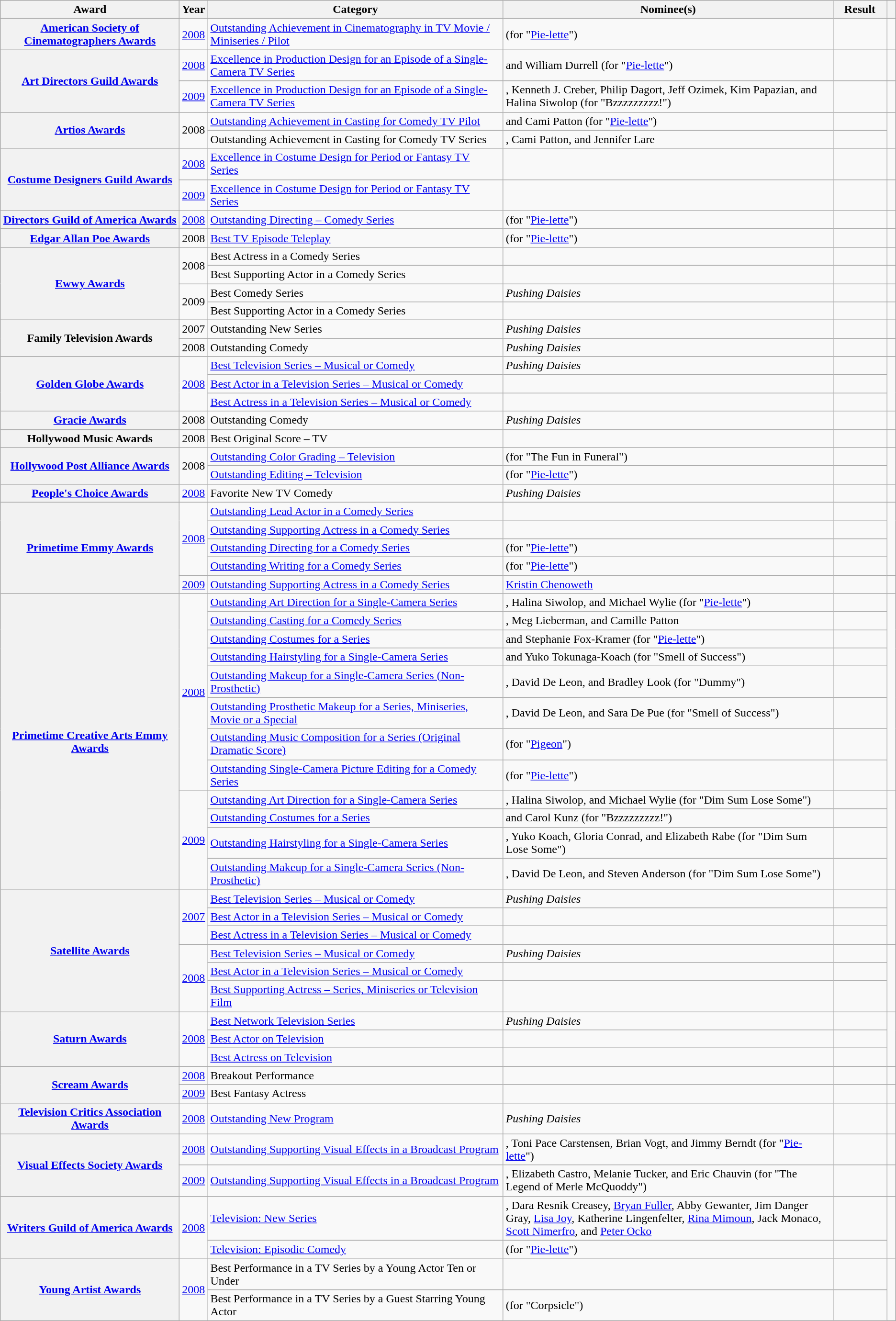<table class="wikitable sortable plainrowheaders">
<tr>
<th scope="col" style="width:20%;">Award</th>
<th scope="col" style="width:3%;">Year</th>
<th scope="col" style="width:33%;">Category</th>
<th scope="col">Nominee(s)</th>
<th scope="col" style="width:6%;">Result</th>
<th scope="col" class="unsortable" style="width:1%;"></th>
</tr>
<tr>
<th scope="row"><a href='#'>American Society of Cinematographers Awards</a></th>
<td style="text-align: center;"><a href='#'>2008</a></td>
<td><a href='#'>Outstanding Achievement in Cinematography in TV Movie / Miniseries / Pilot</a></td>
<td> (for "<a href='#'>Pie-lette</a>")</td>
<td></td>
<td style="text-align: center;"></td>
</tr>
<tr>
<th scope="rowgroup" rowspan="2"><a href='#'>Art Directors Guild Awards</a></th>
<td style="text-align: center;"><a href='#'>2008</a></td>
<td><a href='#'>Excellence in Production Design for an Episode of a Single-Camera TV Series</a></td>
<td> and William Durrell (for "<a href='#'>Pie-lette</a>")</td>
<td></td>
<td style="text-align: center;"></td>
</tr>
<tr>
<td style="text-align: center;"><a href='#'>2009</a></td>
<td><a href='#'>Excellence in Production Design for an Episode of a Single-Camera TV Series</a></td>
<td>, Kenneth J. Creber, Philip Dagort, Jeff Ozimek, Kim Papazian, and Halina Siwolop (for "Bzzzzzzzzz!")</td>
<td></td>
<td style="text-align: center;"></td>
</tr>
<tr>
<th scope="rowgroup" rowspan="2"><a href='#'>Artios Awards</a></th>
<td rowspan="2" style="text-align: center;">2008</td>
<td><a href='#'>Outstanding Achievement in Casting for Comedy TV Pilot</a></td>
<td> and Cami Patton (for "<a href='#'>Pie-lette</a>")</td>
<td></td>
<td rowspan="2" style="text-align: center;"></td>
</tr>
<tr>
<td>Outstanding Achievement in Casting for Comedy TV Series</td>
<td>, Cami Patton, and Jennifer Lare</td>
<td></td>
</tr>
<tr>
<th scope="rowgroup" rowspan="2"><a href='#'>Costume Designers Guild Awards</a></th>
<td style="text-align: center;"><a href='#'>2008</a></td>
<td><a href='#'>Excellence in Costume Design for Period or Fantasy TV Series</a></td>
<td></td>
<td></td>
<td style="text-align: center;"></td>
</tr>
<tr>
<td style="text-align: center;"><a href='#'>2009</a></td>
<td><a href='#'>Excellence in Costume Design for Period or Fantasy TV Series</a></td>
<td></td>
<td></td>
<td style="text-align: center;"></td>
</tr>
<tr>
<th scope="row"><a href='#'>Directors Guild of America Awards</a></th>
<td style="text-align: center;"><a href='#'>2008</a></td>
<td><a href='#'>Outstanding Directing – Comedy Series</a></td>
<td> (for "<a href='#'>Pie-lette</a>")</td>
<td></td>
<td style="text-align: center;"></td>
</tr>
<tr>
<th scope="row"><a href='#'>Edgar Allan Poe Awards</a></th>
<td style="text-align: center;">2008</td>
<td><a href='#'>Best TV Episode Teleplay</a></td>
<td> (for "<a href='#'>Pie-lette</a>")</td>
<td></td>
<td style="text-align: center;"></td>
</tr>
<tr>
<th scope="rowgroup" rowspan="4"><a href='#'>Ewwy Awards</a></th>
<td rowspan="2" style="text-align: center;">2008</td>
<td>Best Actress in a Comedy Series</td>
<td></td>
<td></td>
<td style="text-align: center;"></td>
</tr>
<tr>
<td>Best Supporting Actor in a Comedy Series</td>
<td></td>
<td></td>
<td style="text-align: center;"></td>
</tr>
<tr>
<td rowspan="2" style="text-align: center;">2009</td>
<td>Best Comedy Series</td>
<td><em>Pushing Daisies</em></td>
<td></td>
<td style="text-align: center;"></td>
</tr>
<tr>
<td>Best Supporting Actor in a Comedy Series</td>
<td></td>
<td></td>
<td style="text-align: center;"></td>
</tr>
<tr>
<th scope="rowgroup" rowspan="2">Family Television Awards</th>
<td style="text-align: center;">2007</td>
<td>Outstanding New Series</td>
<td><em>Pushing Daisies</em></td>
<td></td>
<td style="text-align: center;"></td>
</tr>
<tr>
<td style="text-align: center;">2008</td>
<td>Outstanding Comedy</td>
<td><em>Pushing Daisies</em></td>
<td></td>
<td style="text-align: center;"></td>
</tr>
<tr>
<th scope="rowgroup" rowspan="3"><a href='#'>Golden Globe Awards</a></th>
<td rowspan="3" style="text-align: center;"><a href='#'>2008</a></td>
<td><a href='#'>Best Television Series – Musical or Comedy</a></td>
<td><em>Pushing Daisies</em></td>
<td></td>
<td rowspan="3" style="text-align: center;"></td>
</tr>
<tr>
<td><a href='#'>Best Actor in a Television Series – Musical or Comedy</a></td>
<td></td>
<td></td>
</tr>
<tr>
<td><a href='#'>Best Actress in a Television Series – Musical or Comedy</a></td>
<td></td>
<td></td>
</tr>
<tr>
<th scope="row"><a href='#'>Gracie Awards</a></th>
<td style="text-align: center;">2008</td>
<td>Outstanding Comedy</td>
<td><em>Pushing Daisies</em></td>
<td></td>
<td style="text-align: center;"></td>
</tr>
<tr>
<th scope="row">Hollywood Music Awards</th>
<td style="text-align: center;">2008</td>
<td>Best Original Score – TV</td>
<td></td>
<td></td>
<td style="text-align: center;"></td>
</tr>
<tr>
<th scope="rowgroup" rowspan="2"><a href='#'>Hollywood Post Alliance Awards</a></th>
<td rowspan="2" style="text-align: center;">2008</td>
<td><a href='#'>Outstanding Color Grading – Television</a></td>
<td> (for "The Fun in Funeral")</td>
<td></td>
<td rowspan="2" style="text-align: center;"></td>
</tr>
<tr>
<td><a href='#'>Outstanding Editing – Television</a></td>
<td> (for "<a href='#'>Pie-lette</a>")</td>
<td></td>
</tr>
<tr>
<th scope="row"><a href='#'>People's Choice Awards</a></th>
<td style="text-align: center;"><a href='#'>2008</a></td>
<td>Favorite New TV Comedy</td>
<td><em>Pushing Daisies</em></td>
<td></td>
<td style="text-align: center;"></td>
</tr>
<tr>
<th scope="rowgroup" rowspan="5"><a href='#'>Primetime Emmy Awards</a></th>
<td rowspan="4" style="text-align: center;"><a href='#'>2008</a></td>
<td><a href='#'>Outstanding Lead Actor in a Comedy Series</a></td>
<td></td>
<td></td>
<td rowspan="4" style="text-align: center;"></td>
</tr>
<tr>
<td><a href='#'>Outstanding Supporting Actress in a Comedy Series</a></td>
<td></td>
<td></td>
</tr>
<tr>
<td><a href='#'>Outstanding Directing for a Comedy Series</a></td>
<td> (for "<a href='#'>Pie-lette</a>")</td>
<td></td>
</tr>
<tr>
<td><a href='#'>Outstanding Writing for a Comedy Series</a></td>
<td> (for "<a href='#'>Pie-lette</a>")</td>
<td></td>
</tr>
<tr>
<td style="text-align: center;"><a href='#'>2009</a></td>
<td><a href='#'>Outstanding Supporting Actress in a Comedy Series</a></td>
<td><a href='#'>Kristin Chenoweth</a></td>
<td></td>
<td style="text-align: center;"></td>
</tr>
<tr>
<th scope="rowgroup" rowspan="12"><a href='#'>Primetime Creative Arts Emmy Awards</a></th>
<td rowspan="8" style="text-align: center;"><a href='#'>2008</a></td>
<td><a href='#'>Outstanding Art Direction for a Single-Camera Series</a></td>
<td>, Halina Siwolop, and Michael Wylie (for "<a href='#'>Pie-lette</a>")</td>
<td></td>
<td rowspan="8" style="text-align: center;"></td>
</tr>
<tr>
<td><a href='#'>Outstanding Casting for a Comedy Series</a></td>
<td>, Meg Lieberman, and Camille Patton</td>
<td></td>
</tr>
<tr>
<td><a href='#'>Outstanding Costumes for a Series</a></td>
<td> and Stephanie Fox-Kramer (for "<a href='#'>Pie-lette</a>")</td>
<td></td>
</tr>
<tr>
<td><a href='#'>Outstanding Hairstyling for a Single-Camera Series</a></td>
<td> and Yuko Tokunaga-Koach (for "Smell of Success")</td>
<td></td>
</tr>
<tr>
<td><a href='#'>Outstanding Makeup for a Single-Camera Series (Non-Prosthetic)</a></td>
<td>, David De Leon, and Bradley Look (for "Dummy")</td>
<td></td>
</tr>
<tr>
<td><a href='#'>Outstanding Prosthetic Makeup for a Series, Miniseries, Movie or a Special</a></td>
<td>, David De Leon, and Sara De Pue (for "Smell of Success")</td>
<td></td>
</tr>
<tr>
<td><a href='#'>Outstanding Music Composition for a Series (Original Dramatic Score)</a></td>
<td> (for "<a href='#'>Pigeon</a>")</td>
<td></td>
</tr>
<tr>
<td><a href='#'>Outstanding Single-Camera Picture Editing for a Comedy Series</a></td>
<td> (for "<a href='#'>Pie-lette</a>")</td>
<td></td>
</tr>
<tr>
<td rowspan="4" style="text-align: center;"><a href='#'>2009</a></td>
<td><a href='#'>Outstanding Art Direction for a Single-Camera Series</a></td>
<td>, Halina Siwolop, and Michael Wylie (for "Dim Sum Lose Some")</td>
<td></td>
<td rowspan="4" style="text-align: center;"></td>
</tr>
<tr>
<td><a href='#'>Outstanding Costumes for a Series</a></td>
<td> and Carol Kunz (for "Bzzzzzzzzz!")</td>
<td></td>
</tr>
<tr>
<td><a href='#'>Outstanding Hairstyling for a Single-Camera Series</a></td>
<td>, Yuko Koach, Gloria Conrad, and Elizabeth Rabe (for "Dim Sum Lose Some")</td>
<td></td>
</tr>
<tr>
<td><a href='#'>Outstanding Makeup for a Single-Camera Series (Non-Prosthetic)</a></td>
<td>, David De Leon, and Steven Anderson (for "Dim Sum Lose Some")</td>
<td></td>
</tr>
<tr>
<th scope="rowgroup" rowspan="6"><a href='#'>Satellite Awards</a></th>
<td rowspan="3" style="text-align: center;"><a href='#'>2007</a></td>
<td><a href='#'>Best Television Series – Musical or Comedy</a></td>
<td><em>Pushing Daisies</em></td>
<td></td>
<td rowspan="3" style="text-align: center;"></td>
</tr>
<tr>
<td><a href='#'>Best Actor in a Television Series – Musical or Comedy</a></td>
<td></td>
<td></td>
</tr>
<tr>
<td><a href='#'>Best Actress in a Television Series – Musical or Comedy</a></td>
<td></td>
<td></td>
</tr>
<tr>
<td rowspan="3" style="text-align: center;"><a href='#'>2008</a></td>
<td><a href='#'>Best Television Series – Musical or Comedy</a></td>
<td><em>Pushing Daisies</em></td>
<td></td>
<td rowspan="3" style="text-align: center;"></td>
</tr>
<tr>
<td><a href='#'>Best Actor in a Television Series – Musical or Comedy</a></td>
<td></td>
<td></td>
</tr>
<tr>
<td><a href='#'>Best Supporting Actress – Series, Miniseries or Television Film</a></td>
<td></td>
<td></td>
</tr>
<tr>
<th scope="rowgroup" rowspan="3"><a href='#'>Saturn Awards</a></th>
<td rowspan="3" style="text-align: center;"><a href='#'>2008</a></td>
<td><a href='#'>Best Network Television Series</a></td>
<td><em>Pushing Daisies</em></td>
<td></td>
<td rowspan="3" style="text-align: center;"></td>
</tr>
<tr>
<td><a href='#'>Best Actor on Television</a></td>
<td></td>
<td></td>
</tr>
<tr>
<td><a href='#'>Best Actress on Television</a></td>
<td></td>
<td></td>
</tr>
<tr>
<th scope="rowgroup" rowspan="2"><a href='#'>Scream Awards</a></th>
<td style="text-align: center;"><a href='#'>2008</a></td>
<td>Breakout Performance</td>
<td></td>
<td></td>
<td style="text-align: center;"></td>
</tr>
<tr>
<td style="text-align: center;"><a href='#'>2009</a></td>
<td>Best Fantasy Actress</td>
<td></td>
<td></td>
<td style="text-align: center;"></td>
</tr>
<tr>
<th scope="row"><a href='#'>Television Critics Association Awards</a></th>
<td style="text-align: center;"><a href='#'>2008</a></td>
<td><a href='#'>Outstanding New Program</a></td>
<td><em>Pushing Daisies</em></td>
<td></td>
<td style="text-align: center;"></td>
</tr>
<tr>
<th scope="rowgroup" rowspan="2"><a href='#'>Visual Effects Society Awards</a></th>
<td style="text-align: center;"><a href='#'>2008</a></td>
<td><a href='#'>Outstanding Supporting Visual Effects in a Broadcast Program</a></td>
<td>, Toni Pace Carstensen, Brian Vogt, and Jimmy Berndt (for "<a href='#'>Pie-lette</a>")</td>
<td></td>
<td style="text-align: center;"></td>
</tr>
<tr>
<td style="text-align: center;"><a href='#'>2009</a></td>
<td><a href='#'>Outstanding Supporting Visual Effects in a Broadcast Program</a></td>
<td>, Elizabeth Castro, Melanie Tucker, and Eric Chauvin (for "The Legend of Merle McQuoddy")</td>
<td></td>
<td style="text-align: center;"></td>
</tr>
<tr>
<th scope="rowgroup" rowspan="2"><a href='#'>Writers Guild of America Awards</a></th>
<td rowspan="2" style="text-align: center;"><a href='#'>2008</a></td>
<td><a href='#'>Television: New Series</a></td>
<td>, Dara Resnik Creasey, <a href='#'>Bryan Fuller</a>, Abby Gewanter, Jim Danger Gray, <a href='#'>Lisa Joy</a>, Katherine Lingenfelter, <a href='#'>Rina Mimoun</a>, Jack Monaco, <a href='#'>Scott Nimerfro</a>, and <a href='#'>Peter Ocko</a></td>
<td></td>
<td rowspan="2" style="text-align: center;"></td>
</tr>
<tr>
<td><a href='#'>Television: Episodic Comedy</a></td>
<td> (for "<a href='#'>Pie-lette</a>")</td>
<td></td>
</tr>
<tr>
<th scope="rowgroup" rowspan="2"><a href='#'>Young Artist Awards</a></th>
<td rowspan="2" style="text-align: center;"><a href='#'>2008</a></td>
<td>Best Performance in a TV Series by a Young Actor Ten or Under</td>
<td></td>
<td></td>
<td rowspan="2" style="text-align: center;"></td>
</tr>
<tr>
<td>Best Performance in a TV Series by a Guest Starring Young Actor</td>
<td> (for "Corpsicle")</td>
<td></td>
</tr>
</table>
